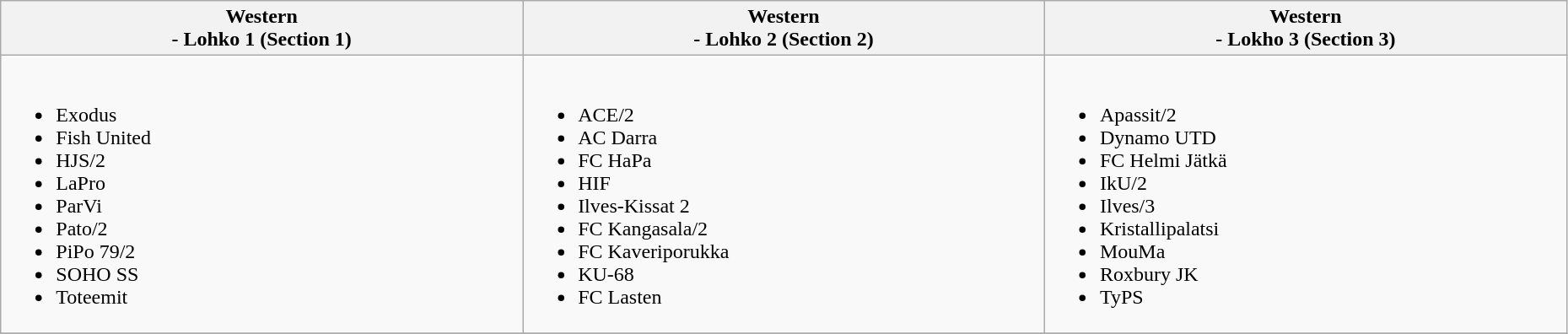<table class="wikitable" width=98%>
<tr>
<th width=33%><strong>Western</strong><br><strong> - Lohko 1 (Section 1)</strong></th>
<th width=33%><strong>Western</strong><br><strong> - Lohko 2 (Section 2)</strong></th>
<th width=33%><strong>Western</strong><br><strong> - Lokho 3 (Section 3)</strong></th>
</tr>
<tr>
<td><br><ul><li>Exodus</li><li>Fish United</li><li>HJS/2</li><li>LaPro</li><li>ParVi</li><li>Pato/2</li><li>PiPo 79/2</li><li>SOHO SS</li><li>Toteemit</li></ul></td>
<td><br><ul><li>ACE/2</li><li>AC Darra</li><li>FC HaPa</li><li>HIF</li><li>Ilves-Kissat 2</li><li>FC Kangasala/2</li><li>FC Kaveriporukka</li><li>KU-68</li><li>FC Lasten</li></ul></td>
<td><br><ul><li>Apassit/2</li><li>Dynamo UTD</li><li>FC Helmi Jätkä</li><li>IkU/2</li><li>Ilves/3</li><li>Kristallipalatsi</li><li>MouMa</li><li>Roxbury JK</li><li>TyPS</li></ul></td>
</tr>
<tr>
</tr>
</table>
